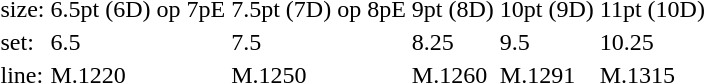<table style="margin-left:40px;">
<tr>
<td>size:</td>
<td>6.5pt (6D) op 7pE</td>
<td>7.5pt (7D) op 8pE</td>
<td>9pt (8D)</td>
<td>10pt (9D)</td>
<td>11pt (10D)</td>
</tr>
<tr>
<td>set:</td>
<td>6.5</td>
<td>7.5</td>
<td>8.25</td>
<td>9.5</td>
<td>10.25</td>
</tr>
<tr>
<td>line:</td>
<td>M.1220</td>
<td>M.1250</td>
<td>M.1260</td>
<td>M.1291</td>
<td>M.1315</td>
</tr>
</table>
